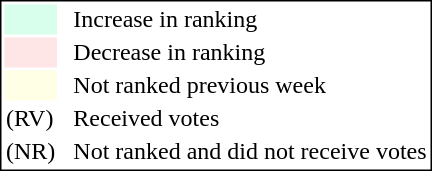<table style="border:1px solid black;">
<tr>
<td style="background:#D8FFEB; width:20px;"></td>
<td> </td>
<td>Increase in ranking</td>
</tr>
<tr>
<td style="background:#FFE6E6; width:20px;"></td>
<td> </td>
<td>Decrease in ranking</td>
</tr>
<tr>
<td style="background:#FFFFE6; width:20px;"></td>
<td> </td>
<td>Not ranked previous week</td>
</tr>
<tr>
<td>(RV)</td>
<td> </td>
<td>Received votes</td>
</tr>
<tr>
<td>(NR)</td>
<td> </td>
<td>Not ranked and did not receive votes</td>
</tr>
</table>
